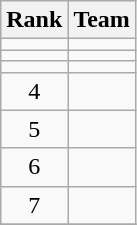<table class="wikitable" border="1">
<tr>
<th>Rank</th>
<th>Team</th>
</tr>
<tr>
<td align=center></td>
<td></td>
</tr>
<tr>
<td align=center></td>
<td></td>
</tr>
<tr>
<td align=center></td>
<td></td>
</tr>
<tr>
<td align=center>4</td>
<td></td>
</tr>
<tr>
<td align=center>5</td>
<td></td>
</tr>
<tr>
<td align=center>6</td>
<td></td>
</tr>
<tr>
<td align=center>7</td>
<td></td>
</tr>
<tr>
</tr>
</table>
